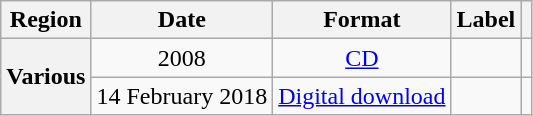<table class="wikitable plainrowheaders" style="text-align:center">
<tr>
<th scope="col">Region</th>
<th scope="col">Date</th>
<th scope="col">Format</th>
<th scope="col">Label</th>
<th scope="col"></th>
</tr>
<tr>
<th scope="row" rowspan="2">Various</th>
<td>2008</td>
<td><a href='#'>CD</a></td>
<td></td>
<td></td>
</tr>
<tr>
<td>14 February 2018</td>
<td><a href='#'>Digital download</a></td>
<td></td>
<td></td>
</tr>
</table>
